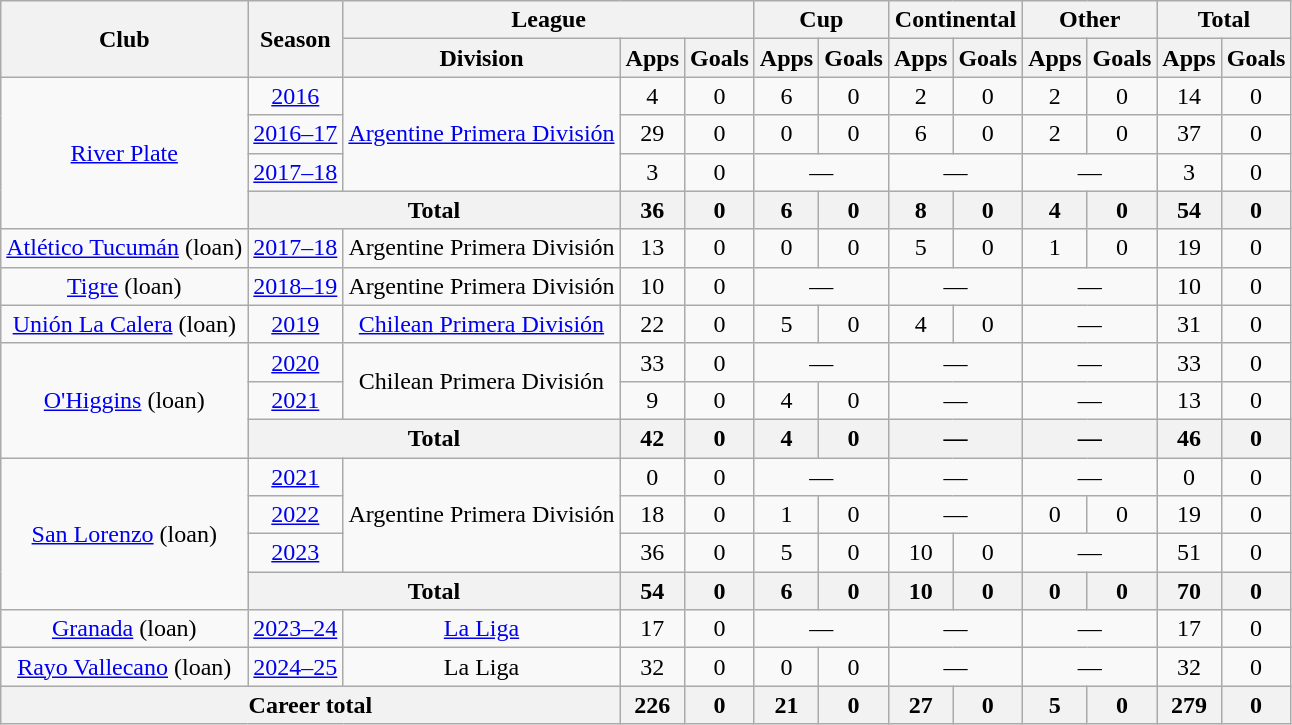<table class="wikitable" style="text-align:center">
<tr>
<th rowspan="2">Club</th>
<th rowspan="2">Season</th>
<th colspan="3">League</th>
<th colspan="2">Cup</th>
<th colspan="2">Continental</th>
<th colspan="2">Other</th>
<th colspan="2">Total</th>
</tr>
<tr>
<th>Division</th>
<th>Apps</th>
<th>Goals</th>
<th>Apps</th>
<th>Goals</th>
<th>Apps</th>
<th>Goals</th>
<th>Apps</th>
<th>Goals</th>
<th>Apps</th>
<th>Goals</th>
</tr>
<tr>
<td rowspan="4"><a href='#'>River Plate</a></td>
<td><a href='#'>2016</a></td>
<td rowspan="3"><a href='#'>Argentine Primera División</a></td>
<td>4</td>
<td>0</td>
<td>6</td>
<td>0</td>
<td>2</td>
<td>0</td>
<td>2</td>
<td>0</td>
<td>14</td>
<td>0</td>
</tr>
<tr>
<td><a href='#'>2016–17</a></td>
<td>29</td>
<td>0</td>
<td>0</td>
<td>0</td>
<td>6</td>
<td>0</td>
<td>2</td>
<td>0</td>
<td>37</td>
<td>0</td>
</tr>
<tr>
<td><a href='#'>2017–18</a></td>
<td>3</td>
<td>0</td>
<td colspan="2">—</td>
<td colspan="2">—</td>
<td colspan="2">—</td>
<td>3</td>
<td>0</td>
</tr>
<tr>
<th colspan="2">Total</th>
<th>36</th>
<th>0</th>
<th>6</th>
<th>0</th>
<th>8</th>
<th>0</th>
<th>4</th>
<th>0</th>
<th>54</th>
<th>0</th>
</tr>
<tr>
<td><a href='#'>Atlético Tucumán</a> (loan)</td>
<td><a href='#'>2017–18</a></td>
<td>Argentine Primera División</td>
<td>13</td>
<td>0</td>
<td>0</td>
<td>0</td>
<td>5</td>
<td>0</td>
<td>1</td>
<td>0</td>
<td>19</td>
<td>0</td>
</tr>
<tr>
<td><a href='#'>Tigre</a> (loan)</td>
<td><a href='#'>2018–19</a></td>
<td>Argentine Primera División</td>
<td>10</td>
<td>0</td>
<td colspan="2">—</td>
<td colspan="2">—</td>
<td colspan="2">—</td>
<td>10</td>
<td>0</td>
</tr>
<tr>
<td><a href='#'>Unión La Calera</a> (loan)</td>
<td><a href='#'>2019</a></td>
<td><a href='#'>Chilean Primera División</a></td>
<td>22</td>
<td>0</td>
<td>5</td>
<td>0</td>
<td>4</td>
<td>0</td>
<td colspan="2">—</td>
<td>31</td>
<td>0</td>
</tr>
<tr>
<td rowspan="3"><a href='#'>O'Higgins</a> (loan)</td>
<td><a href='#'>2020</a></td>
<td rowspan="2">Chilean Primera División</td>
<td>33</td>
<td>0</td>
<td colspan="2">—</td>
<td colspan="2">—</td>
<td colspan="2">—</td>
<td>33</td>
<td>0</td>
</tr>
<tr>
<td><a href='#'>2021</a></td>
<td>9</td>
<td>0</td>
<td>4</td>
<td>0</td>
<td colspan="2">—</td>
<td colspan="2">—</td>
<td>13</td>
<td>0</td>
</tr>
<tr>
<th colspan="2">Total</th>
<th>42</th>
<th>0</th>
<th>4</th>
<th>0</th>
<th colspan="2">—</th>
<th colspan="2">—</th>
<th>46</th>
<th>0</th>
</tr>
<tr>
<td rowspan="4"><a href='#'>San Lorenzo</a> (loan)</td>
<td><a href='#'>2021</a></td>
<td rowspan="3">Argentine Primera División</td>
<td>0</td>
<td>0</td>
<td colspan="2">—</td>
<td colspan="2">—</td>
<td colspan="2">—</td>
<td>0</td>
<td>0</td>
</tr>
<tr>
<td><a href='#'>2022</a></td>
<td>18</td>
<td>0</td>
<td>1</td>
<td>0</td>
<td colspan="2">—</td>
<td>0</td>
<td>0</td>
<td>19</td>
<td>0</td>
</tr>
<tr>
<td><a href='#'>2023</a></td>
<td>36</td>
<td>0</td>
<td>5</td>
<td>0</td>
<td>10</td>
<td>0</td>
<td colspan="2">—</td>
<td>51</td>
<td>0</td>
</tr>
<tr>
<th colspan="2">Total</th>
<th>54</th>
<th>0</th>
<th>6</th>
<th>0</th>
<th>10</th>
<th>0</th>
<th>0</th>
<th>0</th>
<th>70</th>
<th>0</th>
</tr>
<tr>
<td><a href='#'>Granada</a> (loan)</td>
<td><a href='#'>2023–24</a></td>
<td><a href='#'>La Liga</a></td>
<td>17</td>
<td>0</td>
<td colspan="2">—</td>
<td colspan="2">—</td>
<td colspan="2">—</td>
<td>17</td>
<td>0</td>
</tr>
<tr>
<td><a href='#'>Rayo Vallecano</a> (loan)</td>
<td><a href='#'>2024–25</a></td>
<td>La Liga</td>
<td>32</td>
<td>0</td>
<td>0</td>
<td>0</td>
<td colspan="2">—</td>
<td colspan="2">—</td>
<td>32</td>
<td>0</td>
</tr>
<tr>
<th colspan="3">Career total</th>
<th>226</th>
<th>0</th>
<th>21</th>
<th>0</th>
<th>27</th>
<th>0</th>
<th>5</th>
<th>0</th>
<th>279</th>
<th>0</th>
</tr>
</table>
